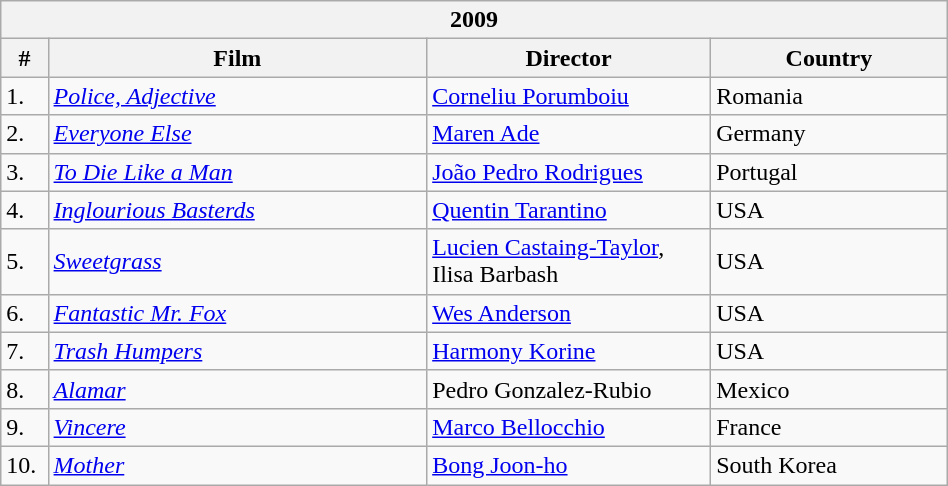<table class="wikitable" style="width:50%;" cellpadding="5">
<tr>
<th colspan=4>2009</th>
</tr>
<tr>
<th style="width:5%;">#</th>
<th style="width:40%;">Film</th>
<th style="width:30%;">Director</th>
<th style="width:25%;">Country</th>
</tr>
<tr>
<td>1.</td>
<td><em><a href='#'>Police, Adjective</a></em></td>
<td><a href='#'>Corneliu Porumboiu</a></td>
<td>Romania</td>
</tr>
<tr>
<td>2.</td>
<td><em><a href='#'>Everyone Else</a></em></td>
<td><a href='#'>Maren Ade</a></td>
<td>Germany</td>
</tr>
<tr>
<td>3.</td>
<td><em><a href='#'>To Die Like a Man</a></em></td>
<td><a href='#'>João Pedro Rodrigues</a></td>
<td>Portugal</td>
</tr>
<tr>
<td>4.</td>
<td><em><a href='#'>Inglourious Basterds</a></em></td>
<td><a href='#'>Quentin Tarantino</a></td>
<td>USA</td>
</tr>
<tr>
<td>5.</td>
<td><em><a href='#'>Sweetgrass</a></em></td>
<td><a href='#'>Lucien Castaing-Taylor</a>, Ilisa Barbash</td>
<td>USA</td>
</tr>
<tr>
<td>6.</td>
<td><em><a href='#'>Fantastic Mr. Fox</a></em></td>
<td><a href='#'>Wes Anderson</a></td>
<td>USA</td>
</tr>
<tr>
<td>7.</td>
<td><em><a href='#'>Trash Humpers</a></em></td>
<td><a href='#'>Harmony Korine</a></td>
<td>USA</td>
</tr>
<tr>
<td>8.</td>
<td><em><a href='#'>Alamar</a></em></td>
<td>Pedro Gonzalez-Rubio</td>
<td>Mexico</td>
</tr>
<tr>
<td>9.</td>
<td><em><a href='#'>Vincere</a></em></td>
<td><a href='#'>Marco Bellocchio</a></td>
<td>France</td>
</tr>
<tr>
<td>10.</td>
<td><em><a href='#'>Mother</a></em></td>
<td><a href='#'>Bong Joon-ho</a></td>
<td>South Korea</td>
</tr>
</table>
